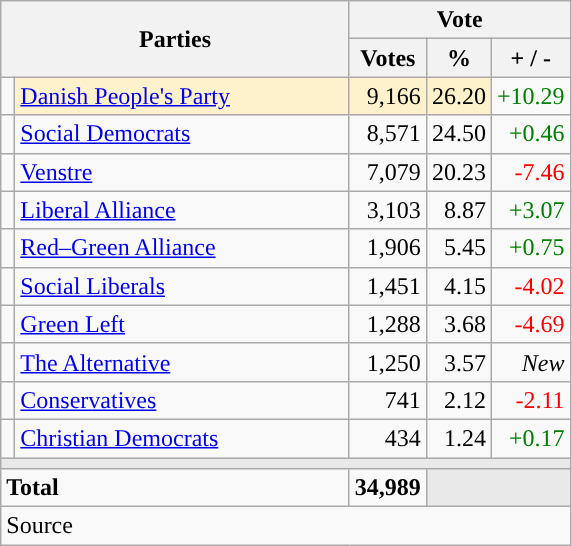<table class="wikitable" style="text-align:right;">
<tr>
<th style="text-align:centre;" rowspan="2" colspan="2" width="225">Parties</th>
<th colspan="3">Vote</th>
</tr>
<tr>
<th width="15">Votes</th>
<th width="15">%</th>
<th width="15">+ / -</th>
</tr>
<tr>
<td width="2" style="color:inherit;background:"></td>
<td bgcolor=#fef2cc  align="left"><a href='#'>Danish People's Party</a></td>
<td bgcolor=#fef2cc>9,166</td>
<td bgcolor=#fef2cc>26.20</td>
<td style=color:green;>+10.29</td>
</tr>
<tr>
<td width="2" style="color:inherit;background:"></td>
<td align="left"><a href='#'>Social Democrats</a></td>
<td>8,571</td>
<td>24.50</td>
<td style=color:green;>+0.46</td>
</tr>
<tr>
<td width="2" style="color:inherit;background:"></td>
<td align="left"><a href='#'>Venstre</a></td>
<td>7,079</td>
<td>20.23</td>
<td style=color:red;>-7.46</td>
</tr>
<tr>
<td width="2" style="color:inherit;background:"></td>
<td align="left"><a href='#'>Liberal Alliance</a></td>
<td>3,103</td>
<td>8.87</td>
<td style=color:green;>+3.07</td>
</tr>
<tr>
<td width="2" style="color:inherit;background:"></td>
<td align="left"><a href='#'>Red–Green Alliance</a></td>
<td>1,906</td>
<td>5.45</td>
<td style=color:green;>+0.75</td>
</tr>
<tr>
<td width="2" style="color:inherit;background:"></td>
<td align="left"><a href='#'>Social Liberals</a></td>
<td>1,451</td>
<td>4.15</td>
<td style=color:red;>-4.02</td>
</tr>
<tr>
<td width="2" style="color:inherit;background:"></td>
<td align="left"><a href='#'>Green Left</a></td>
<td>1,288</td>
<td>3.68</td>
<td style=color:red;>-4.69</td>
</tr>
<tr>
<td width="2" style="color:inherit;background:"></td>
<td align="left"><a href='#'>The Alternative</a></td>
<td>1,250</td>
<td>3.57</td>
<td><em>New</em></td>
</tr>
<tr>
<td width="2" style="color:inherit;background:"></td>
<td align="left"><a href='#'>Conservatives</a></td>
<td>741</td>
<td>2.12</td>
<td style=color:red;>-2.11</td>
</tr>
<tr>
<td width="2" style="color:inherit;background:"></td>
<td align="left"><a href='#'>Christian Democrats</a></td>
<td>434</td>
<td>1.24</td>
<td style=color:green;>+0.17</td>
</tr>
<tr>
<td colspan="7" bgcolor="#E9E9E9"></td>
</tr>
<tr>
<td align="left" colspan="2"><strong>Total</strong></td>
<td><strong>34,989</strong></td>
<td bgcolor="#E9E9E9" colspan="2"></td>
</tr>
<tr>
<td align="left" colspan="6">Source</td>
</tr>
</table>
